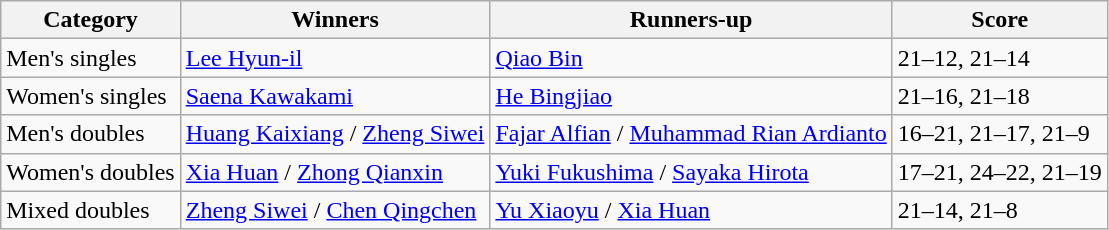<table class=wikitable style="white-space:nowrap;">
<tr>
<th>Category</th>
<th>Winners</th>
<th>Runners-up</th>
<th>Score</th>
</tr>
<tr>
<td>Men's singles</td>
<td> <a href='#'>Lee Hyun-il</a></td>
<td> <a href='#'>Qiao Bin</a></td>
<td>21–12, 21–14</td>
</tr>
<tr>
<td>Women's singles</td>
<td> <a href='#'>Saena Kawakami</a></td>
<td> <a href='#'>He Bingjiao</a></td>
<td>21–16, 21–18</td>
</tr>
<tr>
<td>Men's doubles</td>
<td> <a href='#'>Huang Kaixiang</a> / <a href='#'>Zheng Siwei</a></td>
<td> <a href='#'>Fajar Alfian</a> / <a href='#'>Muhammad Rian Ardianto</a></td>
<td>16–21, 21–17, 21–9</td>
</tr>
<tr>
<td>Women's doubles</td>
<td> <a href='#'>Xia Huan</a> / <a href='#'>Zhong Qianxin</a></td>
<td> <a href='#'>Yuki Fukushima</a> / <a href='#'>Sayaka Hirota</a></td>
<td>17–21, 24–22, 21–19</td>
</tr>
<tr>
<td>Mixed doubles</td>
<td> <a href='#'>Zheng Siwei</a> / <a href='#'>Chen Qingchen</a></td>
<td> <a href='#'>Yu Xiaoyu</a> / <a href='#'>Xia Huan</a></td>
<td>21–14, 21–8</td>
</tr>
</table>
